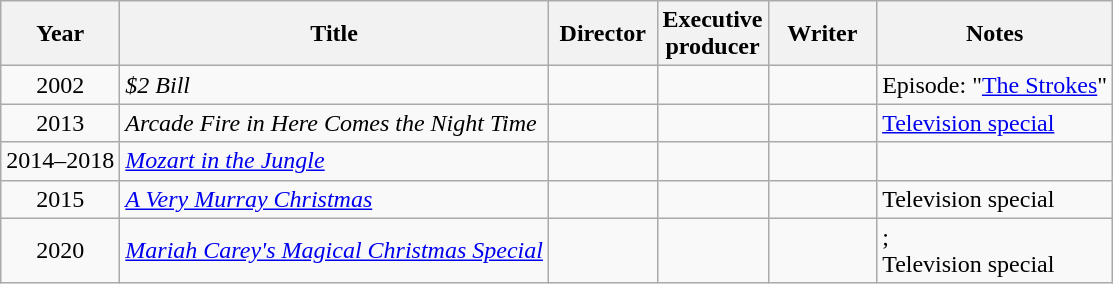<table class="wikitable sortable">
<tr>
<th>Year</th>
<th>Title</th>
<th width=65>Director</th>
<th width=65>Executive producer</th>
<th width=65>Writer</th>
<th class="unsortable">Notes</th>
</tr>
<tr>
<td style="text-align:center;">2002</td>
<td><em>$2 Bill</em></td>
<td></td>
<td></td>
<td></td>
<td>Episode: "<a href='#'>The Strokes</a>"</td>
</tr>
<tr>
<td style="text-align:center;">2013</td>
<td><em>Arcade Fire in Here Comes the Night Time</em></td>
<td></td>
<td></td>
<td></td>
<td><a href='#'>Television special</a></td>
</tr>
<tr>
<td style="text-align:center;">2014–2018</td>
<td><em><a href='#'>Mozart in the Jungle</a></em></td>
<td></td>
<td></td>
<td></td>
<td></td>
</tr>
<tr>
<td style="text-align:center;">2015</td>
<td><em><a href='#'>A Very Murray Christmas</a></em></td>
<td></td>
<td></td>
<td></td>
<td>Television special</td>
</tr>
<tr>
<td style="text-align:center;">2020</td>
<td><em><a href='#'>Mariah Carey's Magical Christmas Special</a></em></td>
<td></td>
<td></td>
<td></td>
<td> ;<br>Television special</td>
</tr>
</table>
